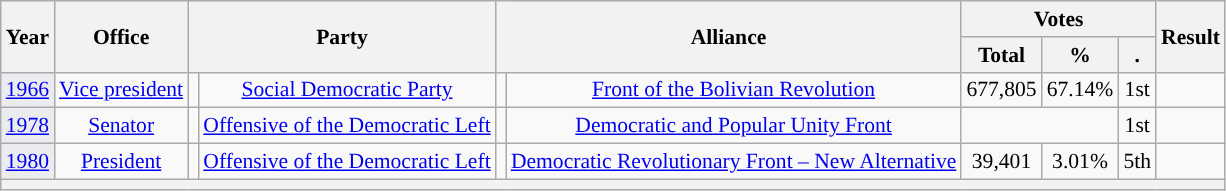<table class="wikitable" style="font-size:90%; text-align:center;">
<tr>
<th rowspan=2>Year</th>
<th rowspan=2>Office</th>
<th colspan=2 rowspan=2>Party</th>
<th colspan=2 rowspan=2>Alliance</th>
<th colspan=3>Votes</th>
<th rowspan=2>Result</th>
</tr>
<tr>
<th>Total</th>
<th>%</th>
<th>.</th>
</tr>
<tr>
<td style="background-color:#EAECF0;"><a href='#'>1966</a></td>
<td><a href='#'>Vice president</a></td>
<td style="background-color:"></td>
<td><a href='#'>Social Democratic Party</a></td>
<td style="background-color:"></td>
<td><a href='#'>Front of the Bolivian Revolution</a></td>
<td>677,805</td>
<td>67.14%</td>
<td>1st</td>
<td></td>
</tr>
<tr>
<td style="background-color:#EAECF0;"><a href='#'>1978</a></td>
<td><a href='#'>Senator</a></td>
<td style="background-color:"></td>
<td><a href='#'>Offensive of the Democratic Left</a></td>
<td style="background-color:"></td>
<td><a href='#'>Democratic and Popular Unity Front</a></td>
<td colspan=2></td>
<td>1st</td>
<td></td>
</tr>
<tr>
<td style="background-color:#EAECF0;"><a href='#'>1980</a></td>
<td><a href='#'>President</a></td>
<td style="background-color:"></td>
<td><a href='#'>Offensive of the Democratic Left</a></td>
<td style="background-color:"></td>
<td><a href='#'>Democratic Revolutionary Front – New Alternative</a></td>
<td>39,401</td>
<td>3.01%</td>
<td>5th</td>
<td></td>
</tr>
<tr>
<th colspan=10></th>
</tr>
</table>
